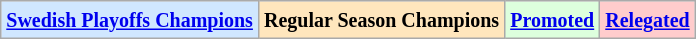<table class="wikitable">
<tr>
<td bgcolor="#D0E7FF"><small><strong><a href='#'>Swedish Playoffs Champions</a></strong></small></td>
<td bgcolor="#FFE6BD"><small><strong>Regular Season Champions</strong></small></td>
<td bgcolor="#ddffdd"><small><strong><a href='#'>Promoted</a></strong></small></td>
<td bgcolor="#FFCCCC"><small><strong><a href='#'>Relegated</a></strong></small></td>
</tr>
</table>
